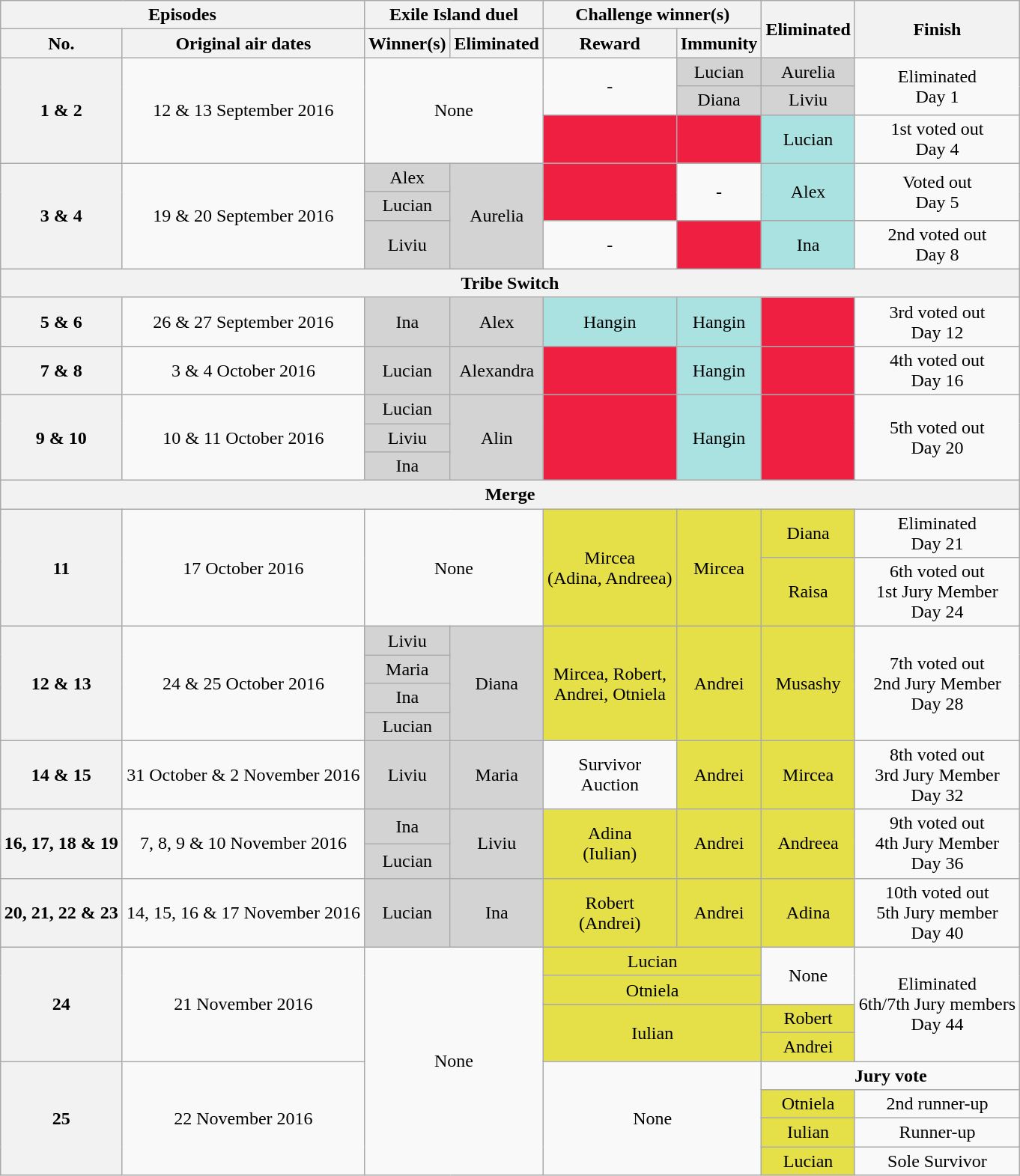<table class="wikitable" style="margin:auto;text-align:center">
<tr>
<th colspan="2">Episodes</th>
<th colspan="2">Exile Island duel</th>
<th colspan="2">Challenge winner(s)</th>
<th rowspan="2">Eliminated</th>
<th rowspan="2">Finish</th>
</tr>
<tr>
<th>No.</th>
<th>Original air dates</th>
<th>Winner(s)</th>
<th>Eliminated</th>
<th>Reward</th>
<th>Immunity</th>
</tr>
<tr>
<th rowspan="3">1 & 2</th>
<td rowspan="3">12 & 13 September 2016</td>
<td colspan="2" rowspan="3">None</td>
<td rowspan="2">-</td>
<td bgcolor="lightgray">Lucian</td>
<td bgcolor="lightgray">Aurelia</td>
<td rowspan="2">Eliminated<br>Day 1</td>
</tr>
<tr>
<td bgcolor="lightgray">Diana</td>
<td bgcolor="lightgray">Liviu</td>
</tr>
<tr>
<td bgcolor="#EE1F41"></td>
<td bgcolor="#EE1F41"></td>
<td bgcolor="#AAE2E2">Lucian</td>
<td>1st voted out<br>Day 4</td>
</tr>
<tr>
<th rowspan="3">3 & 4</th>
<td rowspan="3">19 & 20 September 2016</td>
<td bgcolor="lightgray">Alex</td>
<td rowspan="3" bgcolor="lightgray">Aurelia</td>
<td rowspan="2" bgcolor="#EE1F41"></td>
<td rowspan="2">-</td>
<td rowspan="2" bgcolor="#AAE2E2">Alex</td>
<td rowspan="2">Voted out<br>Day 5</td>
</tr>
<tr>
<td bgcolor="lightgray">Lucian</td>
</tr>
<tr>
<td bgcolor="lightgray">Liviu</td>
<td>-</td>
<td bgcolor="#EE1F41"></td>
<td bgcolor="#AAE2E2">Ina</td>
<td>2nd voted out<br>Day 8</td>
</tr>
<tr>
<th colspan="8">Tribe Switch</th>
</tr>
<tr>
<th>5 & 6</th>
<td>26 & 27 September 2016</td>
<td bgcolor="lightgray">Ina</td>
<td bgcolor="lightgray">Alex</td>
<td bgcolor="#AAE2E2">Hangin</td>
<td bgcolor="#AAE2E2">Hangin</td>
<td bgcolor="#EE1F41"></td>
<td>3rd voted out<br>Day 12</td>
</tr>
<tr>
<th>7 & 8</th>
<td>3 & 4 October 2016</td>
<td bgcolor="lightgray">Lucian</td>
<td bgcolor="lightgray">Alexandra</td>
<td bgcolor="#EE1F41"></td>
<td bgcolor="#AAE2E2">Hangin</td>
<td bgcolor="#EE1F41"></td>
<td>4th voted out<br>Day 16</td>
</tr>
<tr>
<th rowspan="3">9 & 10</th>
<td rowspan="3">10 & 11 October 2016</td>
<td bgcolor="lightgray">Lucian</td>
<td rowspan="3" bgcolor="lightgray">Alin</td>
<td rowspan="3" bgcolor="#EE1F41"></td>
<td rowspan="3" bgcolor="#AAE2E2">Hangin</td>
<td rowspan="3" bgcolor="#EE1F41"></td>
<td rowspan="3">5th voted out<br>Day 20</td>
</tr>
<tr>
<td bgcolor="lightgray">Liviu</td>
</tr>
<tr>
<td bgcolor="lightgray">Ina</td>
</tr>
<tr>
<th colspan="8">Merge</th>
</tr>
<tr>
<th rowspan="2">11</th>
<td rowspan="2">17 October 2016</td>
<td colspan="2" rowspan="2">None</td>
<td rowspan="2" bgcolor="#E5E047">Mircea <br>(Adina, Andreea)</td>
<td rowspan="2" bgcolor="#E5E047">Mircea</td>
<td bgcolor="#E5E047">Diana</td>
<td>Eliminated<br>Day 21</td>
</tr>
<tr>
<td bgcolor="#E5E047">Raisa</td>
<td>6th voted out<br>1st Jury Member<br>Day 24</td>
</tr>
<tr>
<th rowspan="4">12 & 13</th>
<td rowspan="4">24 & 25 October 2016</td>
<td bgcolor="lightgray">Liviu</td>
<td rowspan="4" bgcolor="lightgray">Diana</td>
<td rowspan="4" bgcolor="#E5E047">Mircea, Robert,<br>Andrei, Otniela</td>
<td rowspan="4" bgcolor="#E5E047">Andrei</td>
<td rowspan="4" bgcolor="#E5E047">Musashy</td>
<td rowspan="4">7th voted out<br>2nd Jury Member<br>Day 28</td>
</tr>
<tr>
<td bgcolor="lightgray">Maria</td>
</tr>
<tr>
<td bgcolor="lightgray">Ina</td>
</tr>
<tr>
<td bgcolor="lightgray">Lucian</td>
</tr>
<tr>
<th>14 & 15</th>
<td>31 October & 2 November 2016</td>
<td bgcolor="lightgray">Liviu</td>
<td bgcolor="lightgray">Maria</td>
<td>Survivor<br>Auction</td>
<td bgcolor="#E5E047">Andrei</td>
<td bgcolor="#E5E047">Mircea</td>
<td>8th voted out<br>3rd Jury Member<br>Day 32</td>
</tr>
<tr>
<th rowspan="2">16, 17, 18 & 19</th>
<td rowspan="2">7, 8, 9 & 10 November 2016</td>
<td bgcolor="lightgray">Ina</td>
<td rowspan="2" bgcolor="lightgray">Liviu</td>
<td rowspan="2" bgcolor="#E5E047">Adina<br>(Iulian)</td>
<td rowspan="2" bgcolor="#E5E047">Andrei</td>
<td rowspan="2" bgcolor="#E5E047">Andreea</td>
<td rowspan="2">9th voted out<br>4th Jury Member<br>Day 36</td>
</tr>
<tr>
<td bgcolor="lightgray">Lucian</td>
</tr>
<tr>
<th>20, 21, 22 & 23</th>
<td>14, 15, 16 & 17 November 2016</td>
<td bgcolor="lightgray">Lucian</td>
<td bgcolor="lightgray">Ina</td>
<td bgcolor="#E5E047">Robert<br>(Andrei)</td>
<td bgcolor="#E5E047">Andrei</td>
<td bgcolor="#E5E047">Adina</td>
<td>10th voted out<br>5th Jury member<br>Day 40</td>
</tr>
<tr>
<th rowspan="4">24</th>
<td rowspan="4">21 November 2016</td>
<td colspan="2" rowspan="8">None</td>
<td colspan="2" bgcolor="#E5E047">Lucian</td>
<td rowspan="2">None</td>
<td rowspan="4">Eliminated<br>6th/7th Jury members<br>Day 44</td>
</tr>
<tr>
<td colspan="2" bgcolor="#E5E047">Otniela</td>
</tr>
<tr>
<td colspan="2" rowspan="2" bgcolor="#E5E047">Iulian</td>
<td bgcolor="#E5E047">Robert</td>
</tr>
<tr>
<td bgcolor="#E5E047">Andrei</td>
</tr>
<tr>
<th rowspan="4">25</th>
<td rowspan="4">22 November 2016</td>
<td colspan="2" rowspan="4">None</td>
<td colspan="2"><strong>Jury vote</strong></td>
</tr>
<tr>
<td bgcolor="#E5E047">Otniela</td>
<td>2nd runner-up</td>
</tr>
<tr>
<td bgcolor="#E5E047">Iulian</td>
<td>Runner-up</td>
</tr>
<tr>
<td bgcolor="#E5E047">Lucian</td>
<td>Sole Survivor</td>
</tr>
</table>
